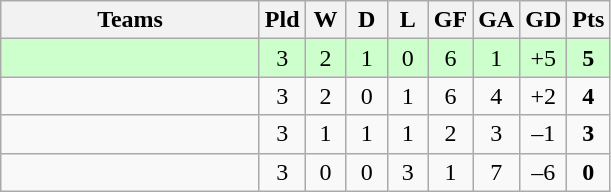<table class="wikitable" style="text-align: center;">
<tr>
<th width=165>Teams</th>
<th width=20>Pld</th>
<th width=20>W</th>
<th width=20>D</th>
<th width=20>L</th>
<th width=20>GF</th>
<th width=20>GA</th>
<th width=20>GD</th>
<th width=20>Pts</th>
</tr>
<tr align=center style="background:#ccffcc;">
<td style="text-align:left;"></td>
<td>3</td>
<td>2</td>
<td>1</td>
<td>0</td>
<td>6</td>
<td>1</td>
<td>+5</td>
<td><strong>5</strong></td>
</tr>
<tr align=center>
<td style="text-align:left;"></td>
<td>3</td>
<td>2</td>
<td>0</td>
<td>1</td>
<td>6</td>
<td>4</td>
<td>+2</td>
<td><strong>4</strong></td>
</tr>
<tr align=center>
<td style="text-align:left;"></td>
<td>3</td>
<td>1</td>
<td>1</td>
<td>1</td>
<td>2</td>
<td>3</td>
<td>–1</td>
<td><strong>3</strong></td>
</tr>
<tr align=center>
<td style="text-align:left;"></td>
<td>3</td>
<td>0</td>
<td>0</td>
<td>3</td>
<td>1</td>
<td>7</td>
<td>–6</td>
<td><strong>0</strong></td>
</tr>
</table>
